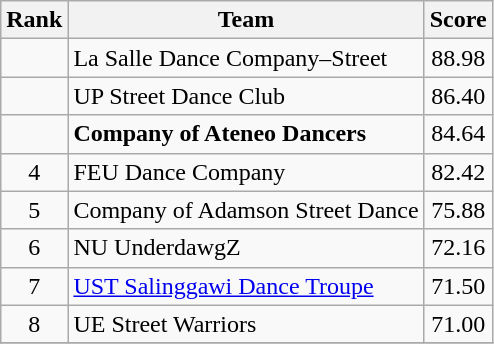<table class=wikitable style="text-align:center;">
<tr>
<th>Rank</th>
<th>Team</th>
<th>Score</th>
</tr>
<tr>
<td></td>
<td align=left> La Salle Dance Company–Street</td>
<td>88.98</td>
</tr>
<tr>
<td></td>
<td align=left> UP Street Dance Club</td>
<td>86.40</td>
</tr>
<tr>
<td></td>
<td align=left> <strong>Company of Ateneo Dancers</strong></td>
<td>84.64</td>
</tr>
<tr>
<td>4</td>
<td align=left> FEU Dance Company</td>
<td>82.42</td>
</tr>
<tr>
<td>5</td>
<td align=left> Company of Adamson Street Dance</td>
<td>75.88</td>
</tr>
<tr>
<td>6</td>
<td align=left> NU UnderdawgZ</td>
<td>72.16</td>
</tr>
<tr>
<td>7</td>
<td align=left> <a href='#'>UST Salinggawi Dance Troupe</a></td>
<td>71.50</td>
</tr>
<tr>
<td>8</td>
<td align=left> UE Street Warriors</td>
<td>71.00</td>
</tr>
<tr>
</tr>
</table>
